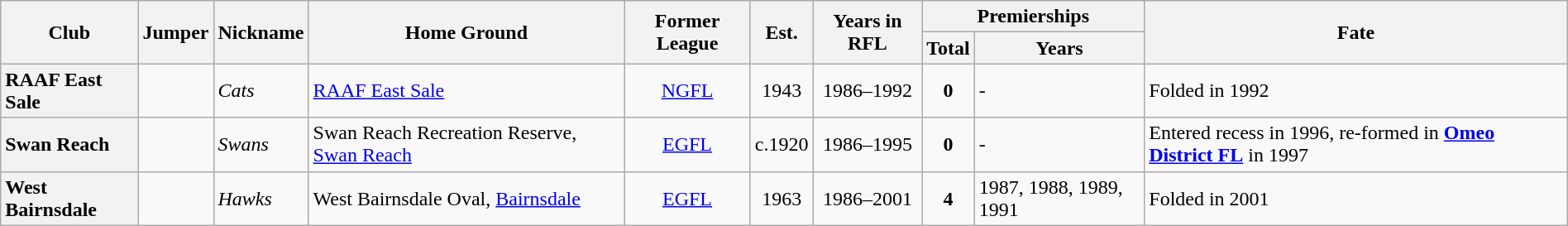<table class="wikitable sortable" style="text-align:center; width:100%">
<tr>
<th rowspan="2">Club</th>
<th rowspan="2">Jumper</th>
<th rowspan="2">Nickname</th>
<th rowspan="2">Home Ground</th>
<th rowspan="2">Former League</th>
<th rowspan="2">Est.</th>
<th rowspan="2">Years in RFL</th>
<th colspan="2">Premierships</th>
<th rowspan="2">Fate</th>
</tr>
<tr>
<th>Total</th>
<th>Years</th>
</tr>
<tr>
<th style="text-align:left">RAAF East Sale</th>
<td></td>
<td align="left"><em>Cats</em></td>
<td align="left"><a href='#'>RAAF East Sale</a></td>
<td><a href='#'>NGFL</a></td>
<td>1943</td>
<td>1986–1992</td>
<td><strong>0</strong></td>
<td align="left">-</td>
<td align="left">Folded in 1992</td>
</tr>
<tr>
<th style="text-align:left">Swan Reach</th>
<td></td>
<td align="left"><em>Swans</em></td>
<td align="left">Swan Reach Recreation Reserve, <a href='#'>Swan Reach</a></td>
<td><a href='#'>EGFL</a></td>
<td>c.1920</td>
<td>1986–1995</td>
<td><strong>0</strong></td>
<td align="left">-</td>
<td align="left">Entered recess in 1996, re-formed in <a href='#'><strong>Omeo District FL</strong></a> in 1997</td>
</tr>
<tr>
<th style="text-align:left">West Bairnsdale</th>
<td></td>
<td align="left"><em>Hawks</em></td>
<td align="left">West Bairnsdale Oval, <a href='#'>Bairnsdale</a></td>
<td><a href='#'>EGFL</a></td>
<td>1963</td>
<td>1986–2001</td>
<td><strong>4</strong></td>
<td align="left">1987, 1988, 1989, 1991</td>
<td align="left">Folded in 2001</td>
</tr>
</table>
